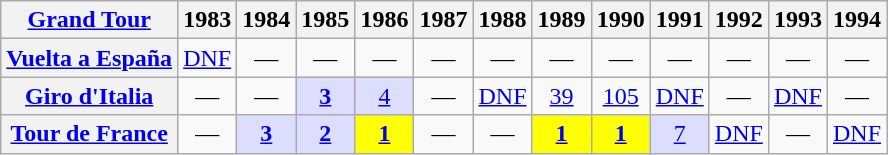<table class="wikitable plainrowheaders">
<tr>
<th scope="col"><a href='#'>Grand Tour</a></th>
<th scope="col">1983</th>
<th scope="col">1984</th>
<th scope="col">1985</th>
<th scope="col">1986</th>
<th scope="col">1987</th>
<th scope="col">1988</th>
<th scope="col">1989</th>
<th scope="col">1990</th>
<th scope="col">1991</th>
<th scope="col">1992</th>
<th scope="col">1993</th>
<th scope="col">1994</th>
</tr>
<tr style="text-align:center;">
<th scope="row"> <a href='#'>Vuelta a España</a></th>
<td><a href='#'>DNF</a></td>
<td>—</td>
<td>—</td>
<td>—</td>
<td>—</td>
<td>—</td>
<td>—</td>
<td>—</td>
<td>—</td>
<td>—</td>
<td>—</td>
<td>—</td>
</tr>
<tr style="text-align:center;">
<th scope="row"> <a href='#'>Giro d'Italia</a></th>
<td>—</td>
<td>—</td>
<td style="background:#ddf;"><strong><a href='#'>3</a></strong></td>
<td style="background:#ddf;"><a href='#'>4</a></td>
<td>—</td>
<td><a href='#'>DNF</a></td>
<td><a href='#'>39</a></td>
<td><a href='#'>105</a></td>
<td><a href='#'>DNF</a></td>
<td>—</td>
<td><a href='#'>DNF</a></td>
<td>—</td>
</tr>
<tr style="text-align:center;">
<th scope="row"> <a href='#'>Tour de France</a></th>
<td>—</td>
<td style="background:#ddf;"><strong><a href='#'>3</a></strong></td>
<td style="background:#ddf;"><strong><a href='#'>2</a></strong></td>
<td style="background:yellow;"><strong><a href='#'>1</a></strong></td>
<td>—</td>
<td>—</td>
<td style="background:yellow;"><strong><a href='#'>1</a></strong></td>
<td style="background:yellow;"><strong><a href='#'>1</a></strong></td>
<td style="background:#ddf;"><a href='#'>7</a></td>
<td><a href='#'>DNF</a></td>
<td>—</td>
<td><a href='#'>DNF</a></td>
</tr>
</table>
